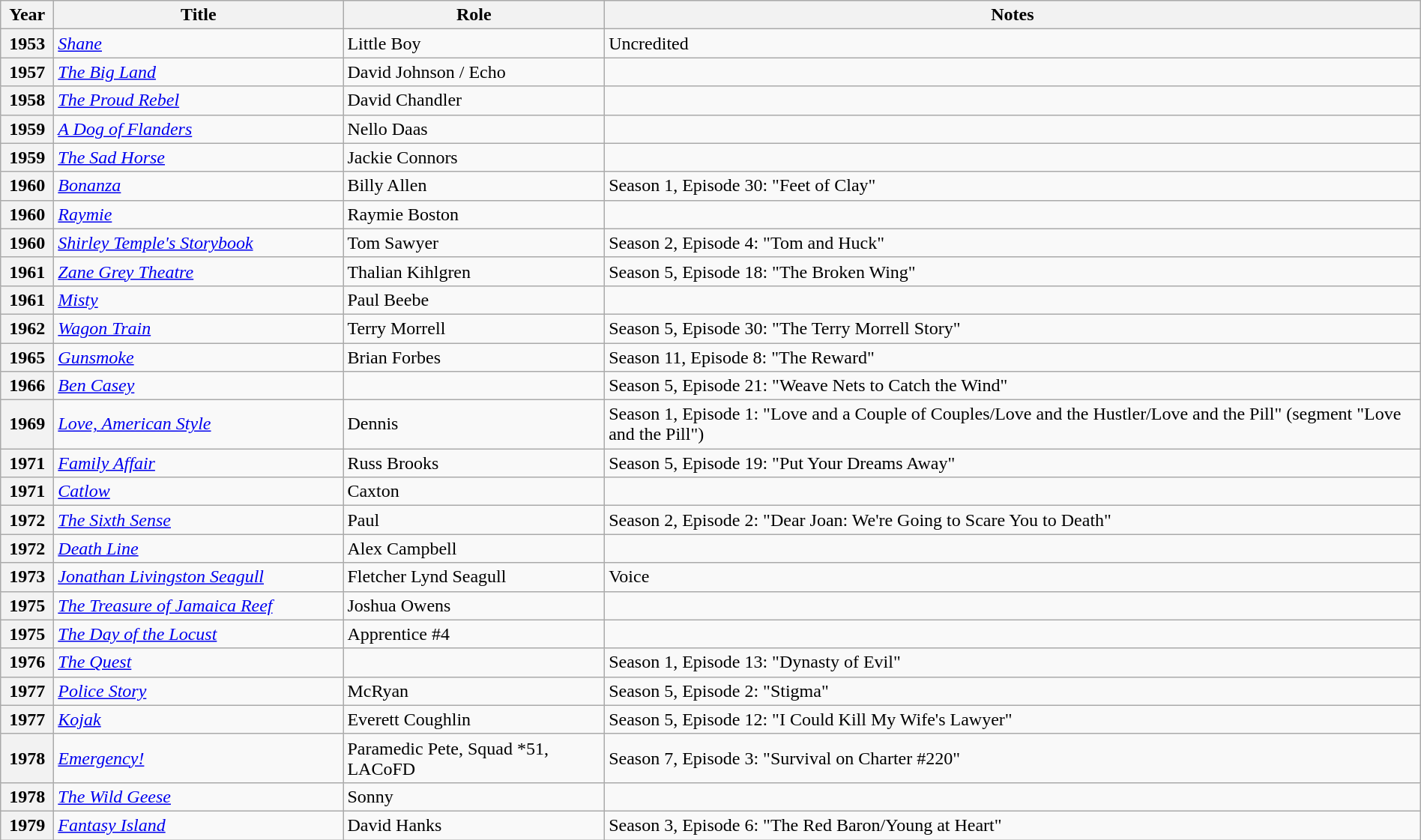<table class="wikitable plainrowheaders sortable" style="width:100%;">
<tr>
<th style="width:40px;">Year</th>
<th style="width:250px;">Title</th>
<th>Role</th>
<th>Notes</th>
</tr>
<tr>
<th scope="row">1953</th>
<td><em><a href='#'>Shane</a></em></td>
<td>Little Boy</td>
<td>Uncredited</td>
</tr>
<tr>
<th scope="row">1957</th>
<td><em><a href='#'>The Big Land</a></em></td>
<td>David Johnson / Echo</td>
<td></td>
</tr>
<tr>
<th scope="row">1958</th>
<td><em><a href='#'>The Proud Rebel</a></em></td>
<td>David Chandler</td>
<td></td>
</tr>
<tr>
<th scope="row">1959</th>
<td><em><a href='#'>A Dog of Flanders</a></em></td>
<td>Nello Daas</td>
<td></td>
</tr>
<tr>
<th scope="row">1959</th>
<td><em><a href='#'>The Sad Horse</a></em></td>
<td>Jackie Connors</td>
<td></td>
</tr>
<tr>
<th scope="row">1960</th>
<td><em><a href='#'>Bonanza</a></em></td>
<td>Billy Allen</td>
<td>Season 1, Episode 30: "Feet of Clay"</td>
</tr>
<tr>
<th scope="row">1960</th>
<td><em><a href='#'>Raymie</a></em></td>
<td>Raymie Boston</td>
<td></td>
</tr>
<tr>
<th scope="row">1960</th>
<td><em><a href='#'>Shirley Temple's Storybook</a></em></td>
<td>Tom Sawyer</td>
<td>Season 2, Episode 4: "Tom and Huck"</td>
</tr>
<tr>
<th scope="row">1961</th>
<td><em><a href='#'>Zane Grey Theatre</a></em></td>
<td>Thalian Kihlgren</td>
<td>Season 5, Episode 18: "The Broken Wing"</td>
</tr>
<tr>
<th scope="row">1961</th>
<td><em><a href='#'>Misty</a></em></td>
<td>Paul Beebe</td>
<td></td>
</tr>
<tr>
<th scope="row">1962</th>
<td><em><a href='#'>Wagon Train</a></em></td>
<td>Terry Morrell</td>
<td>Season 5, Episode 30: "The Terry Morrell Story"</td>
</tr>
<tr>
<th scope="row">1965</th>
<td><em><a href='#'>Gunsmoke</a></em></td>
<td>Brian Forbes</td>
<td>Season 11, Episode 8: "The Reward"</td>
</tr>
<tr>
<th scope="row">1966</th>
<td><em><a href='#'>Ben Casey</a></em></td>
<td></td>
<td>Season 5, Episode 21: "Weave Nets to Catch the Wind"</td>
</tr>
<tr>
<th scope="row">1969</th>
<td><em><a href='#'>Love, American Style</a></em></td>
<td>Dennis</td>
<td>Season 1, Episode 1: "Love and a Couple of Couples/Love and the Hustler/Love and the Pill" (segment "Love and the Pill")</td>
</tr>
<tr>
<th scope="row">1971</th>
<td><em><a href='#'>Family Affair</a></em></td>
<td>Russ Brooks</td>
<td>Season 5, Episode 19: "Put Your Dreams Away"</td>
</tr>
<tr>
<th scope="row">1971</th>
<td><em><a href='#'>Catlow</a></em></td>
<td>Caxton</td>
<td></td>
</tr>
<tr>
<th scope="row">1972</th>
<td><em><a href='#'>The Sixth Sense</a></em></td>
<td>Paul</td>
<td>Season 2, Episode 2: "Dear Joan: We're Going to Scare You to Death"</td>
</tr>
<tr>
<th scope="row">1972</th>
<td><em><a href='#'>Death Line</a></em></td>
<td>Alex Campbell</td>
<td></td>
</tr>
<tr>
<th scope="row">1973</th>
<td><em><a href='#'>Jonathan Livingston Seagull</a></em></td>
<td>Fletcher Lynd Seagull</td>
<td>Voice</td>
</tr>
<tr>
<th scope="row">1975</th>
<td><em><a href='#'>The Treasure of Jamaica Reef</a></em></td>
<td>Joshua Owens</td>
<td></td>
</tr>
<tr>
<th scope="row">1975</th>
<td><em><a href='#'>The Day of the Locust</a></em></td>
<td>Apprentice #4</td>
<td></td>
</tr>
<tr>
<th scope="row">1976</th>
<td><em><a href='#'>The Quest</a></em></td>
<td></td>
<td>Season 1, Episode 13: "Dynasty of Evil"</td>
</tr>
<tr>
<th scope="row">1977</th>
<td><em><a href='#'>Police Story</a></em></td>
<td>McRyan</td>
<td>Season 5, Episode 2: "Stigma"</td>
</tr>
<tr>
<th scope="row">1977</th>
<td><em><a href='#'>Kojak</a></em></td>
<td>Everett Coughlin</td>
<td>Season 5, Episode 12: "I Could Kill My Wife's Lawyer"</td>
</tr>
<tr>
<th scope="row">1978</th>
<td><em><a href='#'>Emergency!</a></em></td>
<td>Paramedic Pete, Squad *51, LACoFD</td>
<td>Season 7, Episode 3: "Survival on Charter #220"</td>
</tr>
<tr>
<th scope="row">1978</th>
<td><em><a href='#'>The Wild Geese</a></em></td>
<td>Sonny</td>
<td></td>
</tr>
<tr>
<th scope="row">1979</th>
<td><em><a href='#'>Fantasy Island</a></em></td>
<td>David Hanks</td>
<td>Season 3, Episode 6: "The Red Baron/Young at Heart"</td>
</tr>
</table>
